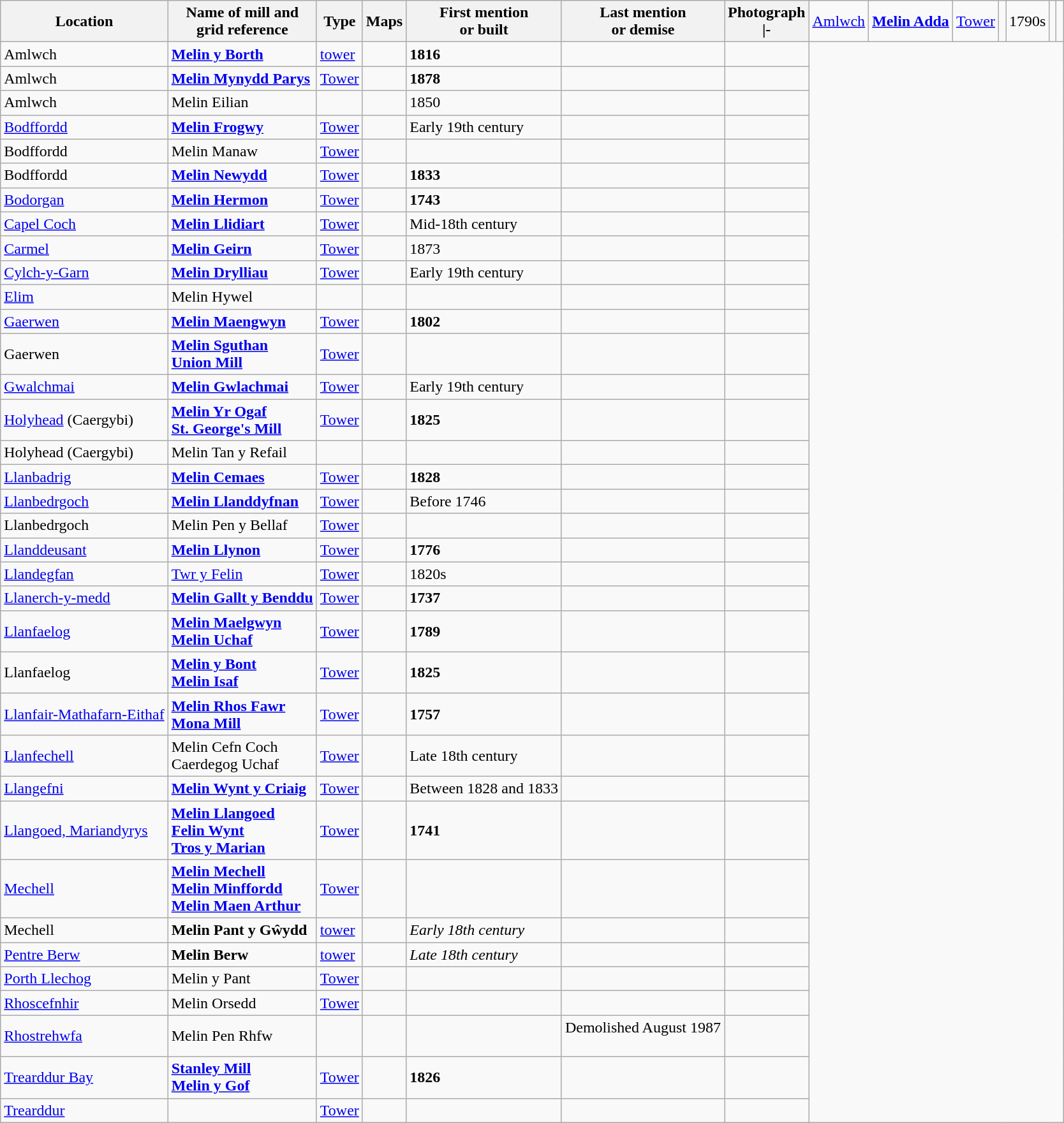<table class="wikitable">
<tr>
<th>Location</th>
<th>Name of mill and<br>grid reference</th>
<th>Type</th>
<th>Maps</th>
<th>First mention<br>or built</th>
<th>Last mention<br> or demise</th>
<th>Photograph<br>|-</th>
<td><a href='#'>Amlwch</a></td>
<td><strong><a href='#'>Melin Adda</a></strong><br></td>
<td><a href='#'>Tower</a></td>
<td></td>
<td>1790s</td>
<td><br></td>
<td></td>
</tr>
<tr>
<td>Amlwch</td>
<td><strong><a href='#'>Melin y Borth</a></strong><br></td>
<td><a href='#'>tower</a></td>
<td></td>
<td><strong>1816</strong></td>
<td><br></td>
<td></td>
</tr>
<tr>
<td>Amlwch</td>
<td><strong><a href='#'>Melin Mynydd Parys</a></strong><br></td>
<td><a href='#'>Tower</a></td>
<td></td>
<td><strong>1878</strong></td>
<td><br></td>
<td></td>
</tr>
<tr>
<td>Amlwch</td>
<td>Melin Eilian<br></td>
<td></td>
<td></td>
<td>1850</td>
<td></td>
<td></td>
</tr>
<tr>
<td><a href='#'>Bodffordd</a></td>
<td><strong><a href='#'>Melin Frogwy</a></strong><br></td>
<td><a href='#'>Tower</a></td>
<td></td>
<td>Early 19th century</td>
<td><br></td>
<td></td>
</tr>
<tr>
<td>Bodffordd</td>
<td>Melin Manaw<br></td>
<td><a href='#'>Tower</a></td>
<td></td>
<td></td>
<td><br></td>
<td></td>
</tr>
<tr>
<td>Bodffordd</td>
<td><strong><a href='#'>Melin Newydd</a></strong><br></td>
<td><a href='#'>Tower</a></td>
<td></td>
<td><strong>1833</strong></td>
<td><br></td>
<td></td>
</tr>
<tr>
<td><a href='#'>Bodorgan</a></td>
<td><strong><a href='#'>Melin Hermon</a></strong><br></td>
<td><a href='#'>Tower</a></td>
<td></td>
<td><strong>1743</strong></td>
<td><br></td>
<td></td>
</tr>
<tr>
<td><a href='#'>Capel Coch</a></td>
<td><strong><a href='#'>Melin Llidiart</a></strong><br></td>
<td><a href='#'>Tower</a></td>
<td></td>
<td>Mid-18th century</td>
<td><br></td>
<td></td>
</tr>
<tr>
<td><a href='#'>Carmel</a></td>
<td><strong><a href='#'>Melin Geirn</a></strong><br></td>
<td><a href='#'>Tower</a></td>
<td></td>
<td>1873</td>
<td><br></td>
<td></td>
</tr>
<tr>
<td><a href='#'>Cylch-y-Garn</a></td>
<td><strong><a href='#'>Melin Drylliau</a></strong><br></td>
<td><a href='#'>Tower</a></td>
<td></td>
<td>Early 19th century</td>
<td><br></td>
<td></td>
</tr>
<tr>
<td><a href='#'>Elim</a></td>
<td>Melin Hywel<br></td>
<td></td>
<td></td>
<td></td>
<td></td>
<td></td>
</tr>
<tr>
<td><a href='#'>Gaerwen</a></td>
<td><strong><a href='#'>Melin Maengwyn</a></strong><br></td>
<td><a href='#'>Tower</a></td>
<td></td>
<td><strong>1802</strong></td>
<td><br></td>
<td></td>
</tr>
<tr>
<td>Gaerwen</td>
<td><strong><a href='#'>Melin Sguthan<br>Union Mill</a></strong><br></td>
<td><a href='#'>Tower</a></td>
<td></td>
<td></td>
<td><br></td>
<td></td>
</tr>
<tr>
<td><a href='#'>Gwalchmai</a></td>
<td><strong><a href='#'>Melin Gwlachmai</a></strong><br></td>
<td><a href='#'>Tower</a></td>
<td></td>
<td>Early 19th century</td>
<td><br></td>
<td></td>
</tr>
<tr>
<td><a href='#'>Holyhead</a> (Caergybi)</td>
<td><strong><a href='#'>Melin Yr Ogaf<br>St. George's Mill</a></strong><br></td>
<td><a href='#'>Tower</a></td>
<td></td>
<td><strong>1825</strong></td>
<td><br></td>
<td></td>
</tr>
<tr>
<td>Holyhead (Caergybi)</td>
<td>Melin Tan y Refail<br></td>
<td></td>
<td></td>
<td></td>
<td></td>
<td></td>
</tr>
<tr>
<td><a href='#'>Llanbadrig</a></td>
<td><strong><a href='#'>Melin Cemaes</a></strong><br></td>
<td><a href='#'>Tower</a></td>
<td></td>
<td><strong>1828</strong></td>
<td><br></td>
<td></td>
</tr>
<tr>
<td><a href='#'>Llanbedrgoch</a></td>
<td><strong><a href='#'>Melin Llanddyfnan</a></strong><br></td>
<td><a href='#'>Tower</a></td>
<td></td>
<td>Before 1746</td>
<td><br></td>
<td></td>
</tr>
<tr>
<td>Llanbedrgoch</td>
<td>Melin Pen y Bellaf<br></td>
<td><a href='#'>Tower</a></td>
<td></td>
<td></td>
<td></td>
<td></td>
</tr>
<tr>
<td><a href='#'>Llanddeusant</a></td>
<td><strong><a href='#'>Melin Llynon</a></strong><br></td>
<td><a href='#'>Tower</a></td>
<td></td>
<td><strong>1776</strong></td>
<td><br></td>
<td></td>
</tr>
<tr>
<td><a href='#'>Llandegfan</a></td>
<td><a href='#'>Twr y Felin</a><br></td>
<td><a href='#'>Tower</a></td>
<td></td>
<td>1820s</td>
<td><br></td>
<td></td>
</tr>
<tr>
<td><a href='#'>Llanerch-y-medd</a></td>
<td><strong><a href='#'>Melin Gallt y Benddu</a></strong><br></td>
<td><a href='#'>Tower</a></td>
<td></td>
<td><strong>1737</strong></td>
<td><br></td>
<td></td>
</tr>
<tr>
<td><a href='#'>Llanfaelog</a></td>
<td><strong><a href='#'>Melin Maelgwyn<br>Melin Uchaf</a></strong><br></td>
<td><a href='#'>Tower</a></td>
<td></td>
<td><strong>1789</strong></td>
<td><br></td>
<td></td>
</tr>
<tr>
<td>Llanfaelog</td>
<td><strong><a href='#'>Melin y Bont<br>Melin Isaf</a></strong><br></td>
<td><a href='#'>Tower</a></td>
<td></td>
<td><strong>1825</strong></td>
<td><br></td>
<td></td>
</tr>
<tr>
<td><a href='#'>Llanfair-Mathafarn-Eithaf</a></td>
<td><strong><a href='#'>Melin Rhos Fawr<br>Mona Mill</a></strong><br></td>
<td><a href='#'>Tower</a></td>
<td></td>
<td><strong>1757</strong></td>
<td><br></td>
<td></td>
</tr>
<tr>
<td><a href='#'>Llanfechell</a></td>
<td>Melin Cefn Coch<br>Caerdegog Uchaf<br></td>
<td><a href='#'>Tower</a></td>
<td></td>
<td>Late 18th century</td>
<td><br></td>
<td></td>
</tr>
<tr>
<td><a href='#'>Llangefni</a></td>
<td><strong><a href='#'>Melin Wynt y Criaig</a></strong><br></td>
<td><a href='#'>Tower</a></td>
<td></td>
<td>Between 1828 and 1833</td>
<td><br></td>
<td></td>
</tr>
<tr>
<td><a href='#'>Llangoed, Mariandyrys</a></td>
<td><strong><a href='#'>Melin Llangoed<br>Felin Wynt<br>Tros y Marian</a></strong><br></td>
<td><a href='#'>Tower</a></td>
<td></td>
<td><strong>1741</strong></td>
<td><br></td>
<td></td>
</tr>
<tr>
<td><a href='#'>Mechell</a></td>
<td><strong><a href='#'>Melin Mechell<br>Melin Minffordd<br>Melin Maen Arthur</a></strong><br></td>
<td><a href='#'>Tower</a></td>
<td></td>
<td></td>
<td><br></td>
<td></td>
</tr>
<tr>
<td>Mechell</td>
<td><strong>Melin Pant y Gŵydd</strong><br></td>
<td><a href='#'>tower</a></td>
<td></td>
<td><em>Early 18th century</em></td>
<td><br></td>
<td></td>
</tr>
<tr>
<td><a href='#'>Pentre Berw</a></td>
<td><strong>Melin Berw</strong><br></td>
<td><a href='#'>tower</a></td>
<td></td>
<td><em>Late 18th century</em></td>
<td><br></td>
<td></td>
</tr>
<tr>
<td><a href='#'>Porth Llechog</a></td>
<td>Melin y Pant<br></td>
<td><a href='#'>Tower</a></td>
<td></td>
<td></td>
<td><br></td>
<td></td>
</tr>
<tr>
<td><a href='#'>Rhoscefnhir</a></td>
<td>Melin Orsedd<br></td>
<td><a href='#'>Tower</a></td>
<td></td>
<td></td>
<td><br></td>
<td></td>
</tr>
<tr>
<td><a href='#'>Rhostrehwfa</a></td>
<td>Melin Pen Rhfw</td>
<td></td>
<td></td>
<td></td>
<td>Demolished August 1987<br><br></td>
<td></td>
</tr>
<tr>
<td><a href='#'>Trearddur Bay</a></td>
<td><strong><a href='#'>Stanley Mill<br>Melin y Gof</a></strong><br></td>
<td><a href='#'>Tower</a></td>
<td></td>
<td><strong>1826</strong></td>
<td><br></td>
<td></td>
</tr>
<tr>
<td><a href='#'>Trearddur</a></td>
<td></td>
<td><a href='#'>Tower</a></td>
<td></td>
<td></td>
<td></td>
<td></td>
</tr>
</table>
